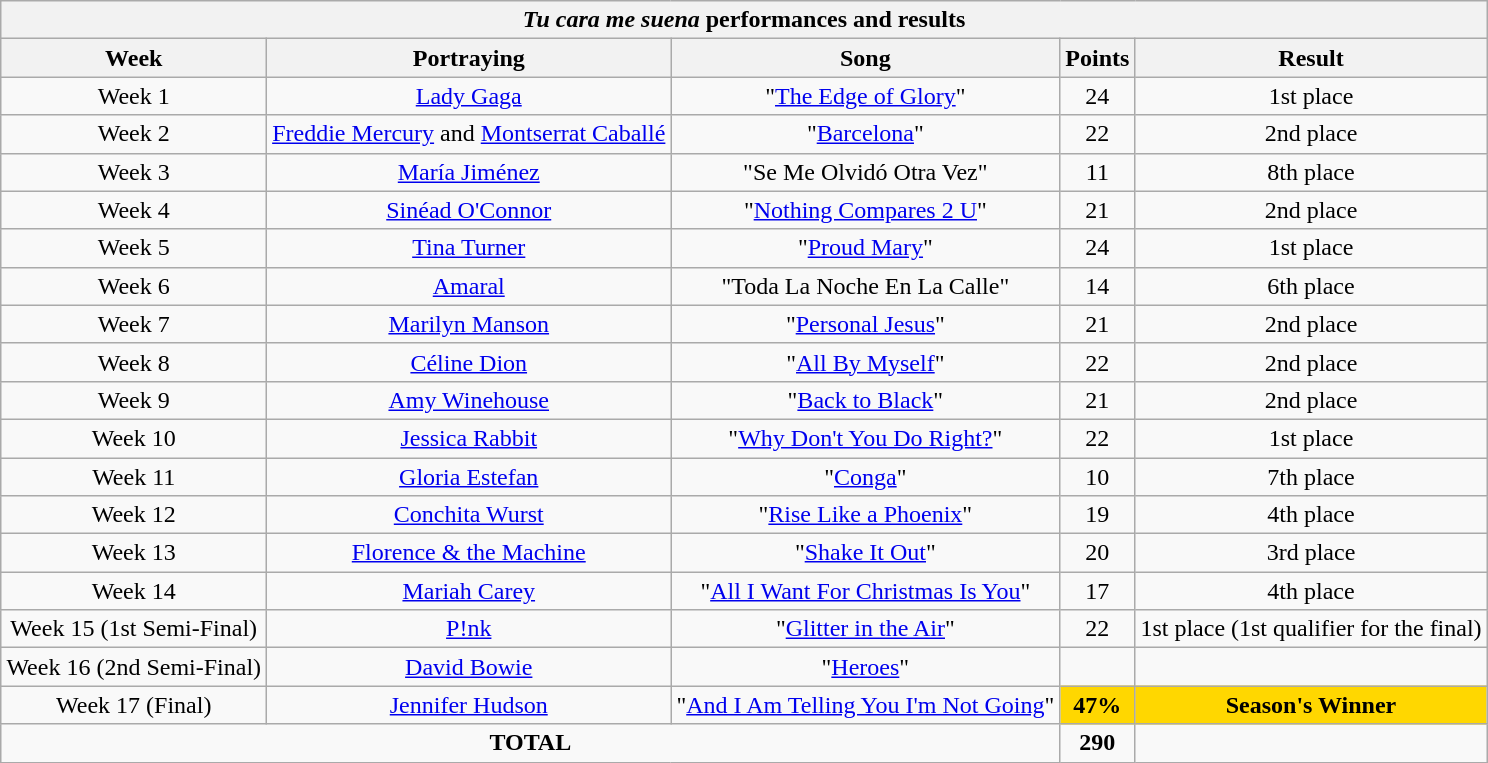<table class="wikitable collapsible collapsed" style="margin:1em auto 1em auto; text-align:center">
<tr>
<th colspan="5"><em>Tu cara me suena</em> performances and results</th>
</tr>
<tr>
<th>Week</th>
<th>Portraying</th>
<th>Song</th>
<th>Points</th>
<th>Result</th>
</tr>
<tr>
<td>Week 1</td>
<td><a href='#'>Lady Gaga</a></td>
<td>"<a href='#'>The Edge of Glory</a>"</td>
<td>24</td>
<td>1st place</td>
</tr>
<tr>
<td>Week 2</td>
<td><a href='#'>Freddie Mercury</a> and <a href='#'>Montserrat Caballé</a></td>
<td>"<a href='#'>Barcelona</a>"</td>
<td>22</td>
<td>2nd place</td>
</tr>
<tr>
<td>Week 3</td>
<td><a href='#'>María Jiménez</a></td>
<td>"Se Me Olvidó Otra Vez"</td>
<td>11</td>
<td>8th place</td>
</tr>
<tr>
<td>Week 4</td>
<td><a href='#'>Sinéad O'Connor</a></td>
<td>"<a href='#'>Nothing Compares 2 U</a>"</td>
<td>21</td>
<td>2nd place</td>
</tr>
<tr>
<td>Week 5</td>
<td><a href='#'>Tina Turner</a></td>
<td>"<a href='#'>Proud Mary</a>"</td>
<td>24</td>
<td>1st place</td>
</tr>
<tr>
<td>Week 6</td>
<td><a href='#'>Amaral</a></td>
<td>"Toda La Noche En La Calle"</td>
<td>14</td>
<td>6th place</td>
</tr>
<tr>
<td>Week 7</td>
<td><a href='#'>Marilyn Manson</a></td>
<td>"<a href='#'>Personal Jesus</a>"</td>
<td>21</td>
<td>2nd place</td>
</tr>
<tr>
<td>Week 8</td>
<td><a href='#'>Céline Dion</a></td>
<td>"<a href='#'>All By Myself</a>"</td>
<td>22</td>
<td>2nd place</td>
</tr>
<tr>
<td>Week 9</td>
<td><a href='#'>Amy Winehouse</a></td>
<td>"<a href='#'>Back to Black</a>"</td>
<td>21</td>
<td>2nd place</td>
</tr>
<tr>
<td>Week 10</td>
<td><a href='#'>Jessica Rabbit</a></td>
<td>"<a href='#'>Why Don't You Do Right?</a>"</td>
<td>22</td>
<td>1st place</td>
</tr>
<tr>
<td>Week 11</td>
<td><a href='#'>Gloria Estefan</a></td>
<td>"<a href='#'>Conga</a>"</td>
<td>10</td>
<td>7th place</td>
</tr>
<tr>
<td>Week 12</td>
<td><a href='#'>Conchita Wurst</a></td>
<td>"<a href='#'>Rise Like a Phoenix</a>"</td>
<td>19</td>
<td>4th place</td>
</tr>
<tr>
<td>Week 13</td>
<td><a href='#'>Florence & the Machine</a></td>
<td>"<a href='#'>Shake It Out</a>"</td>
<td>20</td>
<td>3rd place</td>
</tr>
<tr>
<td>Week 14</td>
<td><a href='#'>Mariah Carey</a></td>
<td>"<a href='#'>All I Want For Christmas Is You</a>"</td>
<td>17</td>
<td>4th place</td>
</tr>
<tr>
<td>Week 15 (1st Semi-Final)</td>
<td><a href='#'>P!nk</a></td>
<td>"<a href='#'>Glitter in the Air</a>"</td>
<td>22</td>
<td>1st place (1st qualifier for the final)</td>
</tr>
<tr>
<td>Week 16 (2nd Semi-Final)</td>
<td><a href='#'>David Bowie</a></td>
<td>"<a href='#'>Heroes</a>"</td>
<td></td>
<td></td>
</tr>
<tr>
<td>Week 17 (Final)</td>
<td><a href='#'>Jennifer Hudson</a></td>
<td>"<a href='#'>And I Am Telling You I'm Not Going</a>"</td>
<td style="background:Gold"><strong>47%</strong></td>
<td style="background:Gold"><strong>Season's Winner</strong></td>
</tr>
<tr>
<td colspan="3" style="text-align:center;"><strong>TOTAL</strong></td>
<td><strong>290</strong></td>
<td></td>
</tr>
</table>
